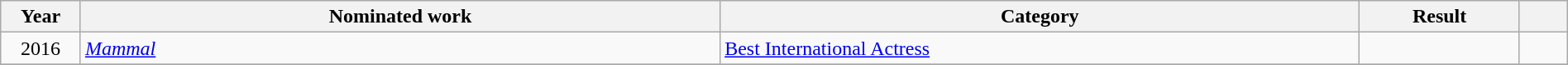<table class="wikitable" style="width:100%;">
<tr>
<th width=5%>Year</th>
<th style="width:40%;">Nominated work</th>
<th style="width:40%;">Category</th>
<th style="width:10%;">Result</th>
<th width=3%></th>
</tr>
<tr>
<td style="text-align:center;">2016</td>
<td><em><a href='#'>Mammal</a></em></td>
<td><a href='#'>Best International Actress</a></td>
<td></td>
<td style="text-align:center;"></td>
</tr>
<tr>
</tr>
</table>
